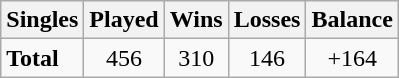<table class="wikitable" style="text-align:center">
<tr>
<th>Singles</th>
<th>Played</th>
<th>Wins</th>
<th>Losses</th>
<th>Balance</th>
</tr>
<tr>
<td align=left><strong>Total<strong><em></td>
<td>456</td>
<td>310</td>
<td>146</td>
<td></strong>+164<strong></td>
</tr>
</table>
